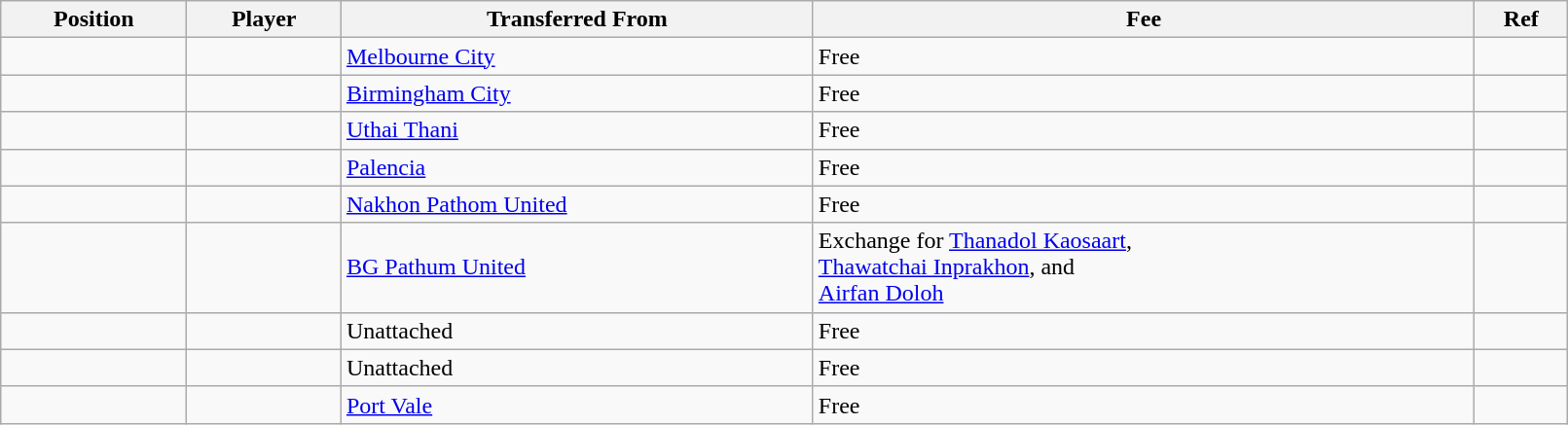<table class="wikitable sortable" style="width:85%; text-align:center; font-size:100%; text-align:left;">
<tr>
<th>Position</th>
<th>Player</th>
<th>Transferred From</th>
<th>Fee</th>
<th>Ref</th>
</tr>
<tr>
<td></td>
<td></td>
<td> <a href='#'>Melbourne City</a></td>
<td>Free</td>
<td></td>
</tr>
<tr>
<td></td>
<td></td>
<td> <a href='#'>Birmingham City</a></td>
<td>Free</td>
<td></td>
</tr>
<tr>
<td></td>
<td></td>
<td> <a href='#'>Uthai Thani</a></td>
<td>Free</td>
<td></td>
</tr>
<tr>
<td></td>
<td></td>
<td> <a href='#'>Palencia</a></td>
<td>Free</td>
<td></td>
</tr>
<tr>
<td></td>
<td></td>
<td> <a href='#'>Nakhon Pathom United</a></td>
<td>Free</td>
<td></td>
</tr>
<tr>
<td></td>
<td></td>
<td> <a href='#'>BG Pathum United</a></td>
<td>Exchange for  <a href='#'>Thanadol Kaosaart</a>, <br>  <a href='#'>Thawatchai Inprakhon</a>, and <br>  <a href='#'>Airfan Doloh</a></td>
<td></td>
</tr>
<tr>
<td></td>
<td></td>
<td>Unattached</td>
<td>Free</td>
<td></td>
</tr>
<tr>
<td></td>
<td></td>
<td>Unattached</td>
<td>Free</td>
<td></td>
</tr>
<tr>
<td></td>
<td></td>
<td> <a href='#'>Port Vale</a></td>
<td>Free</td>
<td></td>
</tr>
</table>
